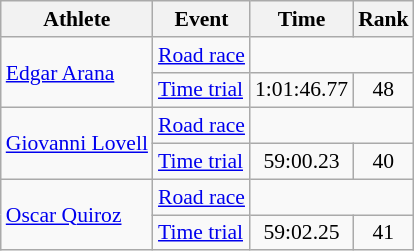<table class=wikitable style="font-size:90%;">
<tr>
<th>Athlete</th>
<th>Event</th>
<th>Time</th>
<th>Rank</th>
</tr>
<tr align=center>
<td align=left rowspan=2><a href='#'>Edgar Arana</a></td>
<td align=left><a href='#'>Road race</a></td>
<td colspan=2></td>
</tr>
<tr align=center>
<td align=left><a href='#'>Time trial</a></td>
<td>1:01:46.77</td>
<td>48</td>
</tr>
<tr align=center>
<td align=left rowspan=2><a href='#'>Giovanni Lovell</a></td>
<td align=left><a href='#'>Road race</a></td>
<td colspan=2></td>
</tr>
<tr align=center>
<td align=left><a href='#'>Time trial</a></td>
<td>59:00.23</td>
<td>40</td>
</tr>
<tr align=center>
<td align=left rowspan=2><a href='#'>Oscar Quiroz</a></td>
<td align=left><a href='#'>Road race</a></td>
<td colspan=2></td>
</tr>
<tr align=center>
<td align=left><a href='#'>Time trial</a></td>
<td>59:02.25</td>
<td>41</td>
</tr>
</table>
